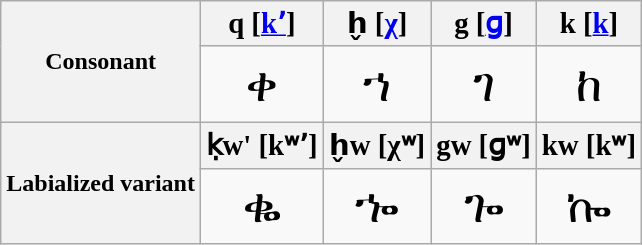<table class="wikitable" style="text-align:center">
<tr>
<th rowspan="2">Consonant</th>
<th><big>q [<a href='#'>kʼ</a>]</big></th>
<th><big>h̬ [<a href='#'>χ</a>]</big></th>
<th><big>g [<a href='#'>ɡ</a>]</big></th>
<th><big>k [<a href='#'>k</a>]</big></th>
</tr>
<tr style="font-size:2em">
<td>ቀ</td>
<td>ኀ</td>
<td>ገ</td>
<td>ከ</td>
</tr>
<tr>
<th rowspan="2">Labialized variant</th>
<th><big>ḳw' [kʷʼ]</big></th>
<th><big>h̬w [χʷ]</big></th>
<th><big>gw [ɡʷ]</big></th>
<th><big>kw [kʷ]</big></th>
</tr>
<tr style="font-size:2em">
<td>ቈ</td>
<td>ኈ</td>
<td>ጐ</td>
<td>ኰ</td>
</tr>
</table>
